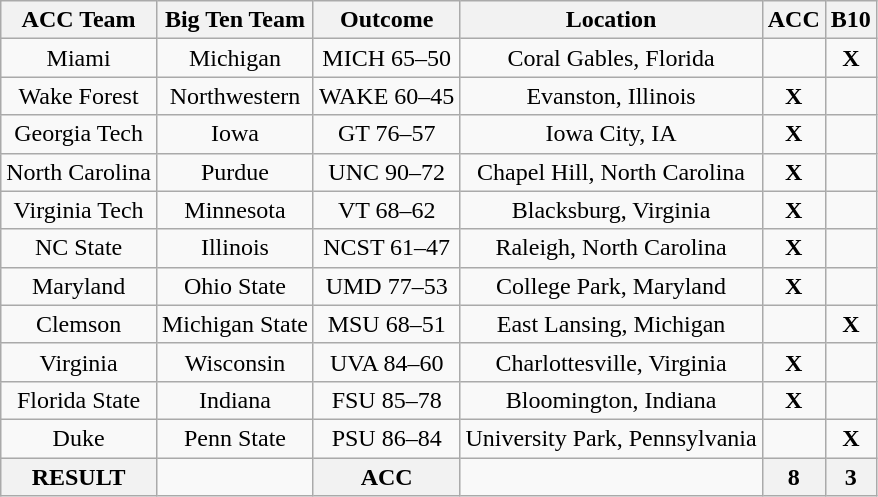<table class="wikitable sortable">
<tr align="center">
<th>ACC Team</th>
<th>Big Ten Team</th>
<th>Outcome</th>
<th>Location</th>
<th>ACC</th>
<th>B10</th>
</tr>
<tr align="center">
<td>Miami</td>
<td>Michigan</td>
<td>MICH 65–50</td>
<td>Coral Gables, Florida</td>
<td></td>
<td><strong>X</strong></td>
</tr>
<tr align="center">
<td>Wake Forest</td>
<td>Northwestern</td>
<td>WAKE 60–45</td>
<td>Evanston, Illinois</td>
<td><strong>X</strong></td>
<td></td>
</tr>
<tr align="center">
<td>Georgia Tech</td>
<td>Iowa</td>
<td>GT 76–57</td>
<td>Iowa City, IA</td>
<td><strong>X</strong></td>
<td></td>
</tr>
<tr align="center">
<td>North Carolina</td>
<td>Purdue</td>
<td>UNC 90–72</td>
<td>Chapel Hill, North Carolina</td>
<td><strong>X</strong></td>
<td></td>
</tr>
<tr align="center">
<td>Virginia Tech</td>
<td>Minnesota</td>
<td>VT 68–62</td>
<td>Blacksburg, Virginia</td>
<td><strong>X</strong></td>
<td></td>
</tr>
<tr align="center">
<td>NC State</td>
<td>Illinois</td>
<td>NCST 61–47</td>
<td>Raleigh, North Carolina</td>
<td><strong>X</strong></td>
<td></td>
</tr>
<tr align="center">
<td>Maryland</td>
<td>Ohio State</td>
<td>UMD 77–53</td>
<td>College Park, Maryland</td>
<td><strong>X</strong></td>
<td></td>
</tr>
<tr align="center">
<td>Clemson</td>
<td>Michigan State</td>
<td>MSU 68–51</td>
<td>East Lansing, Michigan</td>
<td></td>
<td><strong>X</strong></td>
</tr>
<tr align="center">
<td>Virginia</td>
<td>Wisconsin</td>
<td>UVA 84–60</td>
<td>Charlottesville, Virginia</td>
<td><strong>X</strong></td>
<td></td>
</tr>
<tr align="center">
<td>Florida State</td>
<td>Indiana</td>
<td>FSU 85–78</td>
<td>Bloomington, Indiana</td>
<td><strong>X</strong></td>
<td></td>
</tr>
<tr align="center">
<td>Duke</td>
<td>Penn State</td>
<td>PSU 86–84</td>
<td>University Park, Pennsylvania</td>
<td></td>
<td><strong>X</strong></td>
</tr>
<tr align="center">
<th>RESULT</th>
<td></td>
<th>ACC</th>
<td></td>
<th>8</th>
<th>3</th>
</tr>
</table>
